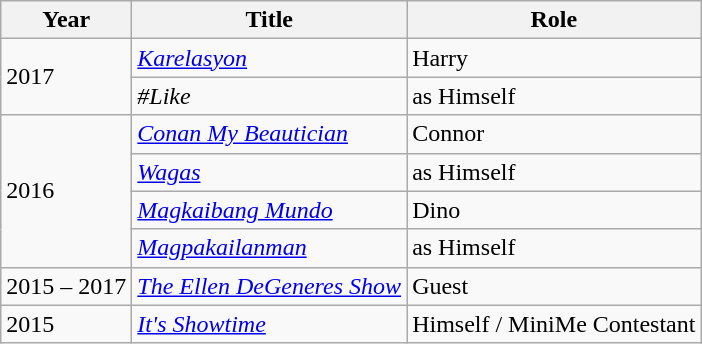<table class="wikitable">
<tr>
<th>Year</th>
<th>Title</th>
<th>Role</th>
</tr>
<tr>
<td rowspan="2">2017</td>
<td><em><a href='#'>Karelasyon</a></em></td>
<td>Harry</td>
</tr>
<tr>
<td><em>#Like</em></td>
<td>as Himself</td>
</tr>
<tr>
<td rowspan="4">2016</td>
<td><a href='#'><em>Conan My Beautician</em></a></td>
<td>Connor</td>
</tr>
<tr>
<td><em><a href='#'>Wagas</a></em></td>
<td>as Himself</td>
</tr>
<tr>
<td><em><a href='#'>Magkaibang Mundo</a></em></td>
<td>Dino</td>
</tr>
<tr>
<td><em><a href='#'>Magpakailanman</a></em></td>
<td>as Himself</td>
</tr>
<tr>
<td>2015 – 2017</td>
<td><em><a href='#'>The Ellen DeGeneres Show</a></em></td>
<td>Guest</td>
</tr>
<tr>
<td>2015</td>
<td><a href='#'><em>It's Showtime</em></a></td>
<td>Himself / MiniMe Contestant</td>
</tr>
</table>
